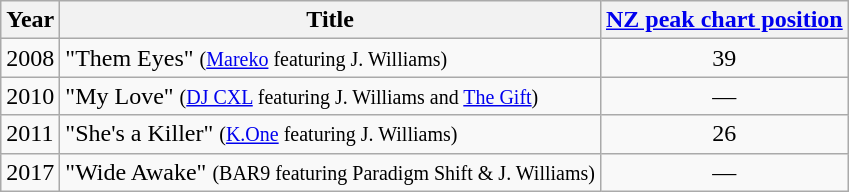<table class="wikitable">
<tr>
<th>Year</th>
<th>Title</th>
<th><a href='#'>NZ peak chart position</a></th>
</tr>
<tr>
<td>2008</td>
<td>"Them Eyes" <small>(<a href='#'>Mareko</a> featuring J. Williams)</small></td>
<td style="text-align:center;">39</td>
</tr>
<tr>
<td>2010</td>
<td>"My Love" <small>(<a href='#'>DJ CXL</a> featuring J. Williams and <a href='#'>The Gift</a>)</small></td>
<td style="text-align:center;">—</td>
</tr>
<tr>
<td>2011</td>
<td>"She's a Killer" <small>(<a href='#'>K.One</a> featuring J. Williams)</small></td>
<td style="text-align:center;">26</td>
</tr>
<tr>
<td>2017</td>
<td>"Wide Awake" <small>(BAR9 featuring Paradigm Shift & J. Williams)</small></td>
<td style="text-align:center;">—</td>
</tr>
</table>
